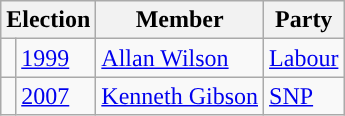<table class="wikitable">
<tr>
<th colspan="2">Election</th>
<th>Member</th>
<th>Party</th>
</tr>
<tr>
<td style="background-color: "></td>
<td><a href='#'>1999</a></td>
<td><a href='#'>Allan Wilson</a></td>
<td><a href='#'>Labour</a></td>
</tr>
<tr>
<td style="background-color: "></td>
<td><a href='#'>2007</a></td>
<td><a href='#'>Kenneth Gibson</a></td>
<td><a href='#'>SNP</a></td>
</tr>
</table>
